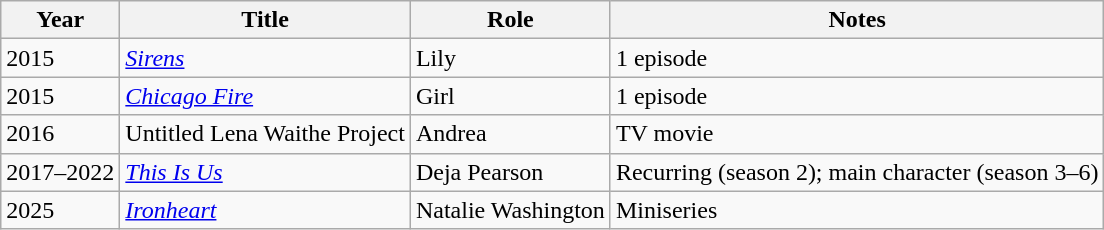<table class="wikitable sortable">
<tr>
<th>Year</th>
<th>Title</th>
<th>Role</th>
<th>Notes</th>
</tr>
<tr>
<td>2015</td>
<td><em><a href='#'>Sirens</a></em></td>
<td>Lily</td>
<td>1 episode</td>
</tr>
<tr>
<td>2015</td>
<td><em><a href='#'>Chicago Fire</a></em></td>
<td>Girl</td>
<td>1 episode</td>
</tr>
<tr>
<td>2016</td>
<td>Untitled Lena Waithe Project</td>
<td>Andrea</td>
<td>TV movie</td>
</tr>
<tr>
<td>2017–2022</td>
<td><em><a href='#'>This Is Us</a></em></td>
<td>Deja Pearson</td>
<td>Recurring (season 2); main character (season 3–6)</td>
</tr>
<tr>
<td>2025</td>
<td><em><a href='#'>Ironheart</a></em></td>
<td>Natalie Washington</td>
<td>Miniseries</td>
</tr>
</table>
